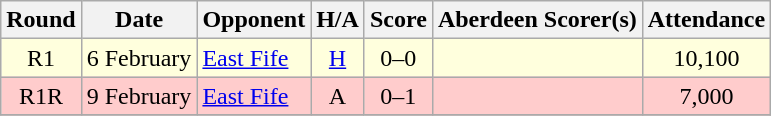<table class="wikitable" style="text-align:center">
<tr>
<th>Round</th>
<th>Date</th>
<th>Opponent</th>
<th>H/A</th>
<th>Score</th>
<th>Aberdeen Scorer(s)</th>
<th>Attendance</th>
</tr>
<tr bgcolor=#FFFFDD>
<td>R1</td>
<td align=left>6 February</td>
<td align=left><a href='#'>East Fife</a></td>
<td><a href='#'>H</a></td>
<td>0–0</td>
<td align=left></td>
<td>10,100</td>
</tr>
<tr bgcolor=#FFCCCC>
<td>R1R</td>
<td align=left>9 February</td>
<td align=left><a href='#'>East Fife</a></td>
<td>A</td>
<td>0–1</td>
<td align=left></td>
<td>7,000</td>
</tr>
<tr>
</tr>
</table>
